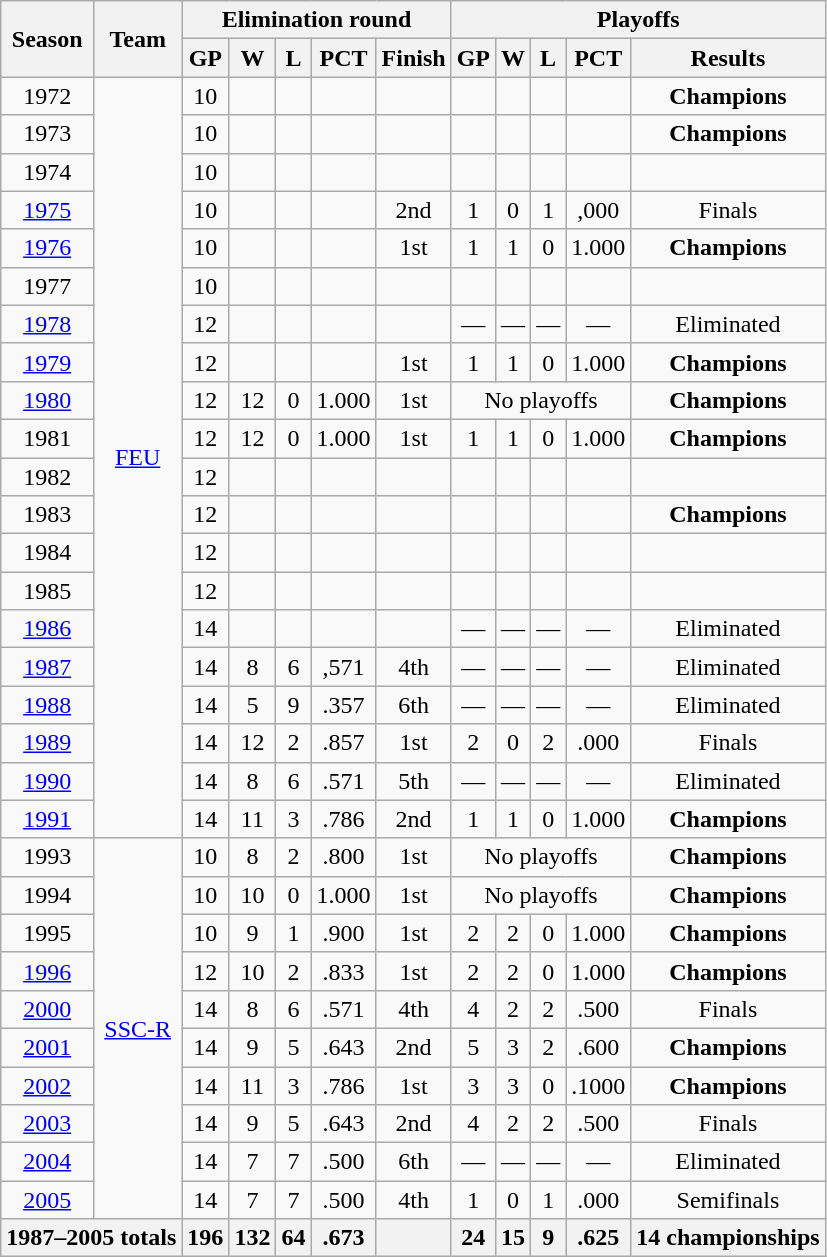<table class="wikitable" style="text-align:center">
<tr>
<th rowspan="2">Season</th>
<th rowspan="2">Team</th>
<th colspan="5">Elimination round</th>
<th colspan="5">Playoffs</th>
</tr>
<tr>
<th>GP</th>
<th>W</th>
<th>L</th>
<th>PCT</th>
<th>Finish</th>
<th>GP</th>
<th>W</th>
<th>L</th>
<th>PCT</th>
<th>Results</th>
</tr>
<tr>
<td>1972</td>
<td rowspan="20"><a href='#'>FEU</a></td>
<td>10</td>
<td></td>
<td></td>
<td></td>
<td></td>
<td></td>
<td></td>
<td></td>
<td></td>
<td><strong>Champions</strong></td>
</tr>
<tr>
<td>1973</td>
<td>10</td>
<td></td>
<td></td>
<td></td>
<td></td>
<td></td>
<td></td>
<td></td>
<td></td>
<td><strong>Champions</strong></td>
</tr>
<tr>
<td>1974</td>
<td>10</td>
<td></td>
<td></td>
<td></td>
<td></td>
<td></td>
<td></td>
<td></td>
<td></td>
<td></td>
</tr>
<tr>
<td><a href='#'>1975</a></td>
<td>10</td>
<td></td>
<td></td>
<td></td>
<td>2nd</td>
<td>1</td>
<td>0</td>
<td>1</td>
<td>,000</td>
<td>Finals</td>
</tr>
<tr>
<td><a href='#'>1976</a></td>
<td>10</td>
<td></td>
<td></td>
<td></td>
<td>1st</td>
<td>1</td>
<td>1</td>
<td>0</td>
<td>1.000</td>
<td><strong>Champions</strong></td>
</tr>
<tr>
<td>1977</td>
<td>10</td>
<td></td>
<td></td>
<td></td>
<td></td>
<td></td>
<td></td>
<td></td>
<td></td>
<td></td>
</tr>
<tr>
<td><a href='#'>1978</a></td>
<td>12</td>
<td></td>
<td></td>
<td></td>
<td></td>
<td>—</td>
<td>—</td>
<td>—</td>
<td>—</td>
<td>Eliminated</td>
</tr>
<tr>
<td><a href='#'>1979</a></td>
<td>12</td>
<td></td>
<td></td>
<td></td>
<td>1st</td>
<td>1</td>
<td>1</td>
<td>0</td>
<td>1.000</td>
<td><strong>Champions</strong></td>
</tr>
<tr>
<td><a href='#'>1980</a></td>
<td>12</td>
<td>12</td>
<td>0</td>
<td>1.000</td>
<td>1st</td>
<td colspan="4">No playoffs</td>
<td><strong>Champions</strong></td>
</tr>
<tr>
<td>1981</td>
<td>12</td>
<td>12</td>
<td>0</td>
<td>1.000</td>
<td>1st</td>
<td>1</td>
<td>1</td>
<td>0</td>
<td>1.000</td>
<td><strong>Champions</strong></td>
</tr>
<tr>
<td>1982</td>
<td>12</td>
<td></td>
<td></td>
<td></td>
<td></td>
<td></td>
<td></td>
<td></td>
<td></td>
<td></td>
</tr>
<tr>
<td>1983</td>
<td>12</td>
<td></td>
<td></td>
<td></td>
<td></td>
<td></td>
<td></td>
<td></td>
<td></td>
<td><strong>Champions</strong></td>
</tr>
<tr>
<td>1984</td>
<td>12</td>
<td></td>
<td></td>
<td></td>
<td></td>
<td></td>
<td></td>
<td></td>
<td></td>
<td></td>
</tr>
<tr>
<td>1985</td>
<td>12</td>
<td></td>
<td></td>
<td></td>
<td></td>
<td></td>
<td></td>
<td></td>
<td></td>
<td></td>
</tr>
<tr>
<td><a href='#'>1986</a></td>
<td>14</td>
<td></td>
<td></td>
<td></td>
<td></td>
<td>—</td>
<td>—</td>
<td>—</td>
<td>—</td>
<td>Eliminated</td>
</tr>
<tr>
<td><a href='#'>1987</a></td>
<td>14</td>
<td>8</td>
<td>6</td>
<td>,571</td>
<td>4th</td>
<td>—</td>
<td>—</td>
<td>—</td>
<td>—</td>
<td>Eliminated</td>
</tr>
<tr>
<td><a href='#'>1988</a></td>
<td>14</td>
<td>5</td>
<td>9</td>
<td>.357</td>
<td>6th</td>
<td>—</td>
<td>—</td>
<td>—</td>
<td>—</td>
<td>Eliminated</td>
</tr>
<tr>
<td><a href='#'>1989</a></td>
<td>14</td>
<td>12</td>
<td>2</td>
<td>.857</td>
<td>1st</td>
<td>2</td>
<td>0</td>
<td>2</td>
<td>.000</td>
<td>Finals</td>
</tr>
<tr>
<td><a href='#'>1990</a></td>
<td>14</td>
<td>8</td>
<td>6</td>
<td>.571</td>
<td>5th</td>
<td>—</td>
<td>—</td>
<td>—</td>
<td>—</td>
<td>Eliminated</td>
</tr>
<tr>
<td><a href='#'>1991</a></td>
<td>14</td>
<td>11</td>
<td>3</td>
<td>.786</td>
<td>2nd</td>
<td>1</td>
<td>1</td>
<td>0</td>
<td>1.000</td>
<td><strong>Champions</strong></td>
</tr>
<tr>
<td>1993</td>
<td rowspan="10"><a href='#'>SSC-R</a></td>
<td>10</td>
<td>8</td>
<td>2</td>
<td>.800</td>
<td>1st</td>
<td colspan="4">No playoffs</td>
<td><strong>Champions</strong></td>
</tr>
<tr>
<td>1994</td>
<td>10</td>
<td>10</td>
<td>0</td>
<td>1.000</td>
<td>1st</td>
<td colspan="4">No playoffs</td>
<td><strong>Champions</strong></td>
</tr>
<tr>
<td>1995</td>
<td>10</td>
<td>9</td>
<td>1</td>
<td>.900</td>
<td>1st</td>
<td>2</td>
<td>2</td>
<td>0</td>
<td>1.000</td>
<td><strong>Champions</strong></td>
</tr>
<tr>
<td><a href='#'>1996</a></td>
<td>12</td>
<td>10</td>
<td>2</td>
<td>.833</td>
<td>1st</td>
<td>2</td>
<td>2</td>
<td>0</td>
<td>1.000</td>
<td><strong>Champions</strong></td>
</tr>
<tr>
<td><a href='#'>2000</a></td>
<td>14</td>
<td>8</td>
<td>6</td>
<td>.571</td>
<td>4th</td>
<td>4</td>
<td>2</td>
<td>2</td>
<td>.500</td>
<td>Finals</td>
</tr>
<tr>
<td><a href='#'>2001</a></td>
<td>14</td>
<td>9</td>
<td>5</td>
<td>.643</td>
<td>2nd</td>
<td>5</td>
<td>3</td>
<td>2</td>
<td>.600</td>
<td><strong>Champions</strong></td>
</tr>
<tr>
<td><a href='#'>2002</a></td>
<td>14</td>
<td>11</td>
<td>3</td>
<td>.786</td>
<td>1st</td>
<td>3</td>
<td>3</td>
<td>0</td>
<td>.1000</td>
<td><strong>Champions</strong></td>
</tr>
<tr>
<td><a href='#'>2003</a></td>
<td>14</td>
<td>9</td>
<td>5</td>
<td>.643</td>
<td>2nd</td>
<td>4</td>
<td>2</td>
<td>2</td>
<td>.500</td>
<td>Finals</td>
</tr>
<tr>
<td><a href='#'>2004</a></td>
<td>14</td>
<td>7</td>
<td>7</td>
<td>.500</td>
<td>6th</td>
<td>—</td>
<td>—</td>
<td>—</td>
<td>—</td>
<td>Eliminated</td>
</tr>
<tr>
<td><a href='#'>2005</a></td>
<td>14</td>
<td>7</td>
<td>7</td>
<td>.500</td>
<td>4th</td>
<td>1</td>
<td>0</td>
<td>1</td>
<td>.000</td>
<td>Semifinals</td>
</tr>
<tr>
<th colspan="2">1987–2005 totals</th>
<th>196</th>
<th>132</th>
<th>64</th>
<th>.673</th>
<th></th>
<th>24</th>
<th>15</th>
<th>9</th>
<th>.625</th>
<th>14 championships</th>
</tr>
</table>
